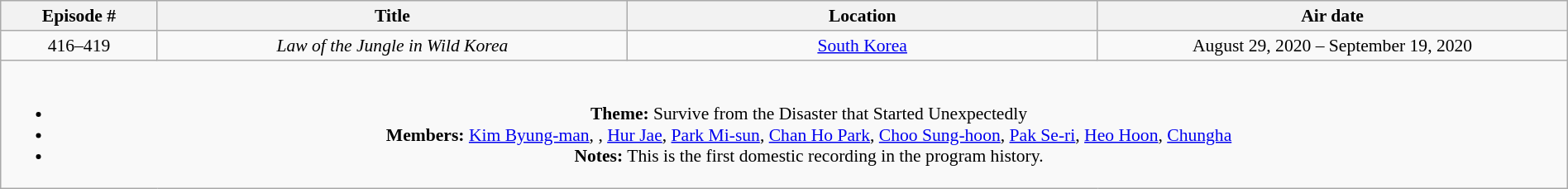<table class="wikitable" style="text-align:center; font-size:90%; width:100%;">
<tr>
<th width="10%">Episode #</th>
<th width="30%">Title</th>
<th width="30%">Location</th>
<th width="30%">Air date</th>
</tr>
<tr>
<td>416–419</td>
<td><em>Law of the Jungle in Wild Korea</em></td>
<td><a href='#'>South Korea</a></td>
<td>August 29, 2020 – September 19, 2020</td>
</tr>
<tr>
<td colspan="4"><br><ul><li><strong>Theme:</strong> Survive from the Disaster that Started Unexpectedly</li><li><strong>Members:</strong> <a href='#'>Kim Byung-man</a>, , <a href='#'>Hur Jae</a>, <a href='#'>Park Mi-sun</a>, <a href='#'>Chan Ho Park</a>, <a href='#'>Choo Sung-hoon</a>, <a href='#'>Pak Se-ri</a>, <a href='#'>Heo Hoon</a>, <a href='#'>Chungha</a></li><li><strong>Notes:</strong> This is the first domestic recording in the program history.</li></ul></td>
</tr>
</table>
